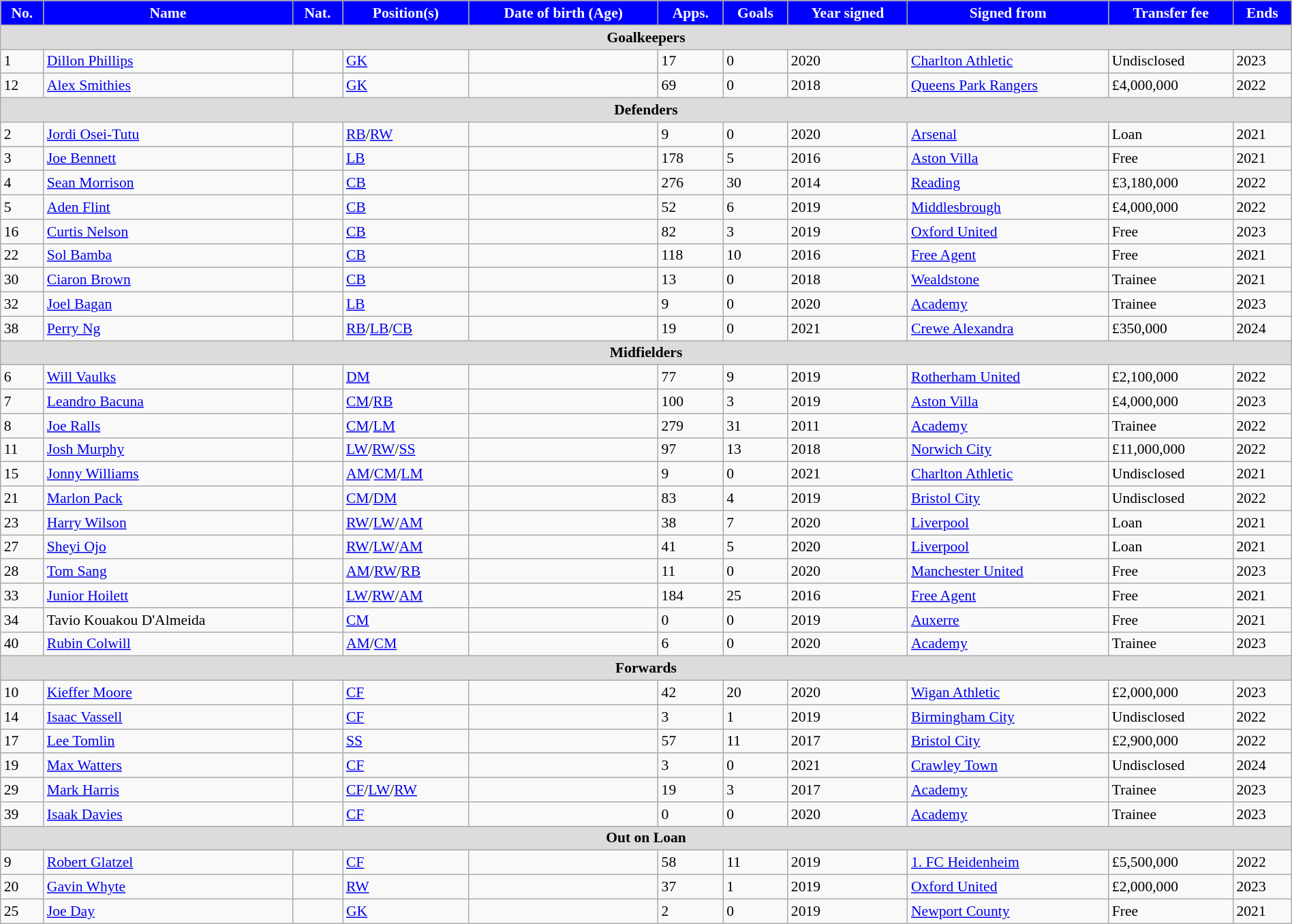<table class="wikitable" style="font-size:90%;width:100%">
<tr>
<th style="background:blue;color:white">No.</th>
<th style="background:blue;color:white">Name</th>
<th style="background:blue;color:white">Nat.</th>
<th style="background:blue;color:white">Position(s)</th>
<th style="background:blue;color:white">Date of birth (Age)</th>
<th style="background:blue;color:white">Apps.</th>
<th style="background:blue;color:white">Goals</th>
<th style="background:blue;color:white">Year signed</th>
<th style="background:blue;color:white">Signed from</th>
<th style="background:blue;color:white">Transfer fee</th>
<th style="background:blue;color:white">Ends</th>
</tr>
<tr>
<th colspan=11 style="background:#dcdcdc">Goalkeepers</th>
</tr>
<tr>
<td>1</td>
<td><a href='#'>Dillon Phillips</a></td>
<td></td>
<td><a href='#'>GK</a></td>
<td></td>
<td>17</td>
<td>0</td>
<td>2020</td>
<td> <a href='#'>Charlton Athletic</a></td>
<td>Undisclosed</td>
<td>2023</td>
</tr>
<tr>
<td>12</td>
<td><a href='#'>Alex Smithies</a></td>
<td></td>
<td><a href='#'>GK</a></td>
<td></td>
<td>69</td>
<td>0</td>
<td>2018</td>
<td> <a href='#'>Queens Park Rangers</a></td>
<td>£4,000,000</td>
<td>2022</td>
</tr>
<tr>
<th colspan=11 style="background:#dcdcdc">Defenders</th>
</tr>
<tr>
<td>2</td>
<td><a href='#'>Jordi Osei-Tutu</a></td>
<td></td>
<td><a href='#'>RB</a>/<a href='#'>RW</a></td>
<td></td>
<td>9</td>
<td>0</td>
<td>2020</td>
<td> <a href='#'>Arsenal</a></td>
<td>Loan</td>
<td>2021</td>
</tr>
<tr>
<td>3</td>
<td><a href='#'>Joe Bennett</a></td>
<td></td>
<td><a href='#'>LB</a></td>
<td></td>
<td>178</td>
<td>5</td>
<td>2016</td>
<td> <a href='#'>Aston Villa</a></td>
<td>Free</td>
<td>2021</td>
</tr>
<tr>
<td>4</td>
<td><a href='#'>Sean Morrison</a></td>
<td></td>
<td><a href='#'>CB</a></td>
<td></td>
<td>276</td>
<td>30</td>
<td>2014</td>
<td> <a href='#'>Reading</a></td>
<td>£3,180,000</td>
<td>2022</td>
</tr>
<tr>
<td>5</td>
<td><a href='#'>Aden Flint</a></td>
<td></td>
<td><a href='#'>CB</a></td>
<td></td>
<td>52</td>
<td>6</td>
<td>2019</td>
<td> <a href='#'>Middlesbrough</a></td>
<td>£4,000,000</td>
<td>2022</td>
</tr>
<tr>
<td>16</td>
<td><a href='#'>Curtis Nelson</a></td>
<td></td>
<td><a href='#'>CB</a></td>
<td></td>
<td>82</td>
<td>3</td>
<td>2019</td>
<td> <a href='#'>Oxford United</a></td>
<td>Free</td>
<td>2023</td>
</tr>
<tr>
<td>22</td>
<td><a href='#'>Sol Bamba</a></td>
<td></td>
<td><a href='#'>CB</a></td>
<td></td>
<td>118</td>
<td>10</td>
<td>2016</td>
<td><a href='#'>Free Agent</a></td>
<td>Free</td>
<td>2021</td>
</tr>
<tr>
<td>30</td>
<td><a href='#'>Ciaron Brown</a></td>
<td></td>
<td><a href='#'>CB</a></td>
<td></td>
<td>13</td>
<td>0</td>
<td>2018</td>
<td> <a href='#'>Wealdstone</a></td>
<td>Trainee</td>
<td>2021</td>
</tr>
<tr>
<td>32</td>
<td><a href='#'>Joel Bagan</a></td>
<td></td>
<td><a href='#'>LB</a></td>
<td></td>
<td>9</td>
<td>0</td>
<td>2020</td>
<td><a href='#'>Academy</a></td>
<td>Trainee</td>
<td>2023</td>
</tr>
<tr>
<td>38</td>
<td><a href='#'>Perry Ng</a></td>
<td></td>
<td><a href='#'>RB</a>/<a href='#'>LB</a>/<a href='#'>CB</a></td>
<td></td>
<td>19</td>
<td>0</td>
<td>2021</td>
<td> <a href='#'>Crewe Alexandra</a></td>
<td>£350,000</td>
<td>2024</td>
</tr>
<tr>
<th colspan=11 style="background:#dcdcdc">Midfielders</th>
</tr>
<tr>
<td>6</td>
<td><a href='#'>Will Vaulks</a></td>
<td></td>
<td><a href='#'>DM</a></td>
<td></td>
<td>77</td>
<td>9</td>
<td>2019</td>
<td> <a href='#'>Rotherham United</a></td>
<td>£2,100,000</td>
<td>2022</td>
</tr>
<tr>
<td>7</td>
<td><a href='#'>Leandro Bacuna</a></td>
<td></td>
<td><a href='#'>CM</a>/<a href='#'>RB</a></td>
<td></td>
<td>100</td>
<td>3</td>
<td>2019</td>
<td> <a href='#'>Aston Villa</a></td>
<td>£4,000,000</td>
<td>2023</td>
</tr>
<tr>
<td>8</td>
<td><a href='#'>Joe Ralls</a></td>
<td></td>
<td><a href='#'>CM</a>/<a href='#'>LM</a></td>
<td></td>
<td>279</td>
<td>31</td>
<td>2011</td>
<td><a href='#'>Academy</a></td>
<td>Trainee</td>
<td>2022</td>
</tr>
<tr>
<td>11</td>
<td><a href='#'>Josh Murphy</a></td>
<td></td>
<td><a href='#'>LW</a>/<a href='#'>RW</a>/<a href='#'>SS</a></td>
<td></td>
<td>97</td>
<td>13</td>
<td>2018</td>
<td> <a href='#'>Norwich City</a></td>
<td>£11,000,000</td>
<td>2022</td>
</tr>
<tr>
<td>15</td>
<td><a href='#'>Jonny Williams</a></td>
<td></td>
<td><a href='#'>AM</a>/<a href='#'>CM</a>/<a href='#'>LM</a></td>
<td></td>
<td>9</td>
<td>0</td>
<td>2021</td>
<td> <a href='#'>Charlton Athletic</a></td>
<td>Undisclosed</td>
<td>2021</td>
</tr>
<tr>
<td>21</td>
<td><a href='#'>Marlon Pack</a></td>
<td></td>
<td><a href='#'>CM</a>/<a href='#'>DM</a></td>
<td></td>
<td>83</td>
<td>4</td>
<td>2019</td>
<td> <a href='#'>Bristol City</a></td>
<td>Undisclosed</td>
<td>2022</td>
</tr>
<tr>
<td>23</td>
<td><a href='#'>Harry Wilson</a></td>
<td></td>
<td><a href='#'>RW</a>/<a href='#'>LW</a>/<a href='#'>AM</a></td>
<td></td>
<td>38</td>
<td>7</td>
<td>2020</td>
<td> <a href='#'>Liverpool</a></td>
<td>Loan</td>
<td>2021</td>
</tr>
<tr>
<td>27</td>
<td><a href='#'>Sheyi Ojo</a></td>
<td></td>
<td><a href='#'>RW</a>/<a href='#'>LW</a>/<a href='#'>AM</a></td>
<td></td>
<td>41</td>
<td>5</td>
<td>2020</td>
<td> <a href='#'>Liverpool</a></td>
<td>Loan</td>
<td>2021</td>
</tr>
<tr>
<td>28</td>
<td><a href='#'>Tom Sang</a></td>
<td></td>
<td><a href='#'>AM</a>/<a href='#'>RW</a>/<a href='#'>RB</a></td>
<td></td>
<td>11</td>
<td>0</td>
<td>2020</td>
<td> <a href='#'>Manchester United</a></td>
<td>Free</td>
<td>2023</td>
</tr>
<tr>
<td>33</td>
<td><a href='#'>Junior Hoilett</a></td>
<td></td>
<td><a href='#'>LW</a>/<a href='#'>RW</a>/<a href='#'>AM</a></td>
<td></td>
<td>184</td>
<td>25</td>
<td>2016</td>
<td><a href='#'>Free Agent</a></td>
<td>Free</td>
<td>2021</td>
</tr>
<tr>
<td>34</td>
<td>Tavio Kouakou D'Almeida</td>
<td></td>
<td><a href='#'>CM</a></td>
<td></td>
<td>0</td>
<td>0</td>
<td>2019</td>
<td> <a href='#'>Auxerre</a></td>
<td>Free</td>
<td>2021</td>
</tr>
<tr>
<td>40</td>
<td><a href='#'>Rubin Colwill</a></td>
<td></td>
<td><a href='#'>AM</a>/<a href='#'>CM</a></td>
<td></td>
<td>6</td>
<td>0</td>
<td>2020</td>
<td><a href='#'>Academy</a></td>
<td>Trainee</td>
<td>2023</td>
</tr>
<tr>
<th colspan=11 style="background:#dcdcdc">Forwards</th>
</tr>
<tr>
<td>10</td>
<td><a href='#'>Kieffer Moore</a></td>
<td></td>
<td><a href='#'>CF</a></td>
<td></td>
<td>42</td>
<td>20</td>
<td>2020</td>
<td> <a href='#'>Wigan Athletic</a></td>
<td>£2,000,000</td>
<td>2023</td>
</tr>
<tr>
<td>14</td>
<td><a href='#'>Isaac Vassell</a></td>
<td></td>
<td><a href='#'>CF</a></td>
<td></td>
<td>3</td>
<td>1</td>
<td>2019</td>
<td> <a href='#'>Birmingham City</a></td>
<td>Undisclosed</td>
<td>2022</td>
</tr>
<tr>
<td>17</td>
<td><a href='#'>Lee Tomlin</a></td>
<td></td>
<td><a href='#'>SS</a></td>
<td></td>
<td>57</td>
<td>11</td>
<td>2017</td>
<td> <a href='#'>Bristol City</a></td>
<td>£2,900,000</td>
<td>2022</td>
</tr>
<tr>
<td>19</td>
<td><a href='#'>Max Watters</a></td>
<td></td>
<td><a href='#'>CF</a></td>
<td></td>
<td>3</td>
<td>0</td>
<td>2021</td>
<td> <a href='#'>Crawley Town</a></td>
<td>Undisclosed</td>
<td>2024</td>
</tr>
<tr>
<td>29</td>
<td><a href='#'>Mark Harris</a></td>
<td></td>
<td><a href='#'>CF</a>/<a href='#'>LW</a>/<a href='#'>RW</a></td>
<td></td>
<td>19</td>
<td>3</td>
<td>2017</td>
<td><a href='#'>Academy</a></td>
<td>Trainee</td>
<td>2023</td>
</tr>
<tr>
<td>39</td>
<td><a href='#'>Isaak Davies</a></td>
<td></td>
<td><a href='#'>CF</a></td>
<td></td>
<td>0</td>
<td>0</td>
<td>2020</td>
<td><a href='#'>Academy</a></td>
<td>Trainee</td>
<td>2023</td>
</tr>
<tr>
<th colspan=11 style="background:#dcdcdc">Out on Loan</th>
</tr>
<tr>
<td>9</td>
<td><a href='#'>Robert Glatzel</a></td>
<td></td>
<td><a href='#'>CF</a></td>
<td></td>
<td>58</td>
<td>11</td>
<td>2019</td>
<td> <a href='#'>1. FC Heidenheim</a></td>
<td>£5,500,000</td>
<td>2022</td>
</tr>
<tr>
<td>20</td>
<td><a href='#'>Gavin Whyte</a></td>
<td></td>
<td><a href='#'>RW</a></td>
<td></td>
<td>37</td>
<td>1</td>
<td>2019</td>
<td> <a href='#'>Oxford United</a></td>
<td>£2,000,000</td>
<td>2023</td>
</tr>
<tr>
<td>25</td>
<td><a href='#'>Joe Day</a></td>
<td></td>
<td><a href='#'>GK</a></td>
<td></td>
<td>2</td>
<td>0</td>
<td>2019</td>
<td> <a href='#'>Newport County</a></td>
<td>Free</td>
<td>2021</td>
</tr>
</table>
